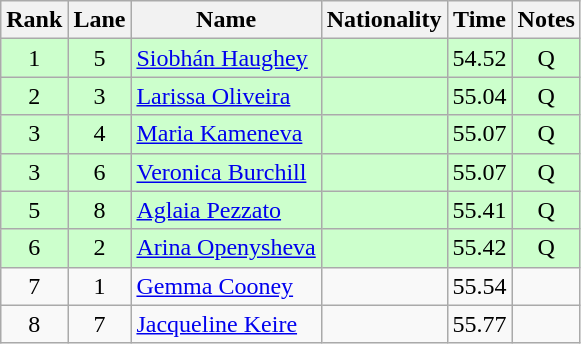<table class="wikitable sortable" style="text-align:center">
<tr>
<th>Rank</th>
<th>Lane</th>
<th>Name</th>
<th>Nationality</th>
<th>Time</th>
<th>Notes</th>
</tr>
<tr bgcolor=ccffcc>
<td>1</td>
<td>5</td>
<td align="left"><a href='#'>Siobhán Haughey</a></td>
<td align="left"></td>
<td>54.52</td>
<td>Q</td>
</tr>
<tr bgcolor=ccffcc>
<td>2</td>
<td>3</td>
<td align="left"><a href='#'>Larissa Oliveira</a></td>
<td align="left"></td>
<td>55.04</td>
<td>Q</td>
</tr>
<tr bgcolor=ccffcc>
<td>3</td>
<td>4</td>
<td align="left"><a href='#'>Maria Kameneva</a></td>
<td align="left"></td>
<td>55.07</td>
<td>Q</td>
</tr>
<tr bgcolor=ccffcc>
<td>3</td>
<td>6</td>
<td align="left"><a href='#'>Veronica Burchill</a></td>
<td align="left"></td>
<td>55.07</td>
<td>Q</td>
</tr>
<tr bgcolor=ccffcc>
<td>5</td>
<td>8</td>
<td align="left"><a href='#'>Aglaia Pezzato</a></td>
<td align="left"></td>
<td>55.41</td>
<td>Q</td>
</tr>
<tr bgcolor=ccffcc>
<td>6</td>
<td>2</td>
<td align="left"><a href='#'>Arina Openysheva</a></td>
<td align="left"></td>
<td>55.42</td>
<td>Q</td>
</tr>
<tr>
<td>7</td>
<td>1</td>
<td align="left"><a href='#'>Gemma Cooney</a></td>
<td align="left"></td>
<td>55.54</td>
<td></td>
</tr>
<tr>
<td>8</td>
<td>7</td>
<td align="left"><a href='#'>Jacqueline Keire</a></td>
<td align="left"></td>
<td>55.77</td>
<td></td>
</tr>
</table>
